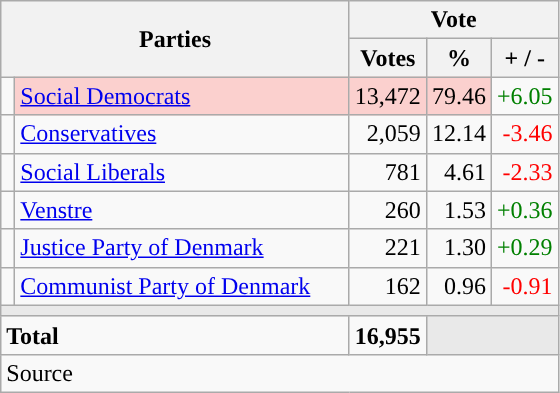<table class="wikitable" style="text-align:right;">
<tr>
<th style="text-align:centre;" rowspan="2" colspan="2" width="225">Parties</th>
<th colspan="3">Vote</th>
</tr>
<tr>
<th width="15">Votes</th>
<th width="15">%</th>
<th width="15">+ / -</th>
</tr>
<tr>
<td width="2" style="color:inherit;background:"></td>
<td bgcolor=#fbd0ce  align="left"><a href='#'>Social Democrats</a></td>
<td bgcolor=#fbd0ce>13,472</td>
<td bgcolor=#fbd0ce>79.46</td>
<td style=color:green;>+6.05</td>
</tr>
<tr>
<td width="2" style="color:inherit;background:"></td>
<td align="left"><a href='#'>Conservatives</a></td>
<td>2,059</td>
<td>12.14</td>
<td style=color:red;>-3.46</td>
</tr>
<tr>
<td width="2" style="color:inherit;background:"></td>
<td align="left"><a href='#'>Social Liberals</a></td>
<td>781</td>
<td>4.61</td>
<td style=color:red;>-2.33</td>
</tr>
<tr>
<td width="2" style="color:inherit;background:"></td>
<td align="left"><a href='#'>Venstre</a></td>
<td>260</td>
<td>1.53</td>
<td style=color:green;>+0.36</td>
</tr>
<tr>
<td width="2" style="color:inherit;background:"></td>
<td align="left"><a href='#'>Justice Party of Denmark</a></td>
<td>221</td>
<td>1.30</td>
<td style=color:green;>+0.29</td>
</tr>
<tr>
<td width="2" style="color:inherit;background:"></td>
<td align="left"><a href='#'>Communist Party of Denmark</a></td>
<td>162</td>
<td>0.96</td>
<td style=color:red;>-0.91</td>
</tr>
<tr>
<td colspan="7" bgcolor="#E9E9E9"></td>
</tr>
<tr>
<td align="left" colspan="2"><strong>Total</strong></td>
<td><strong>16,955</strong></td>
<td bgcolor="#E9E9E9" colspan="2"></td>
</tr>
<tr>
<td align="left" colspan="6">Source</td>
</tr>
</table>
